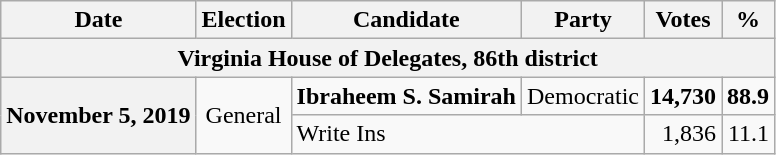<table class="wikitable">
<tr>
<th>Date</th>
<th>Election</th>
<th>Candidate</th>
<th>Party</th>
<th>Votes</th>
<th>%</th>
</tr>
<tr>
<th colspan="6">Virginia House of Delegates, 86th district</th>
</tr>
<tr>
<th rowspan="2">November 5, 2019</th>
<td rowspan="2" align="center">General</td>
<td><strong>Ibraheem S. Samirah</strong></td>
<td>Democratic</td>
<td align="right"><strong>14,730</strong></td>
<td align="right"><strong>88.9</strong></td>
</tr>
<tr>
<td colspan="2">Write Ins</td>
<td align="right">1,836</td>
<td align="right">11.1</td>
</tr>
</table>
